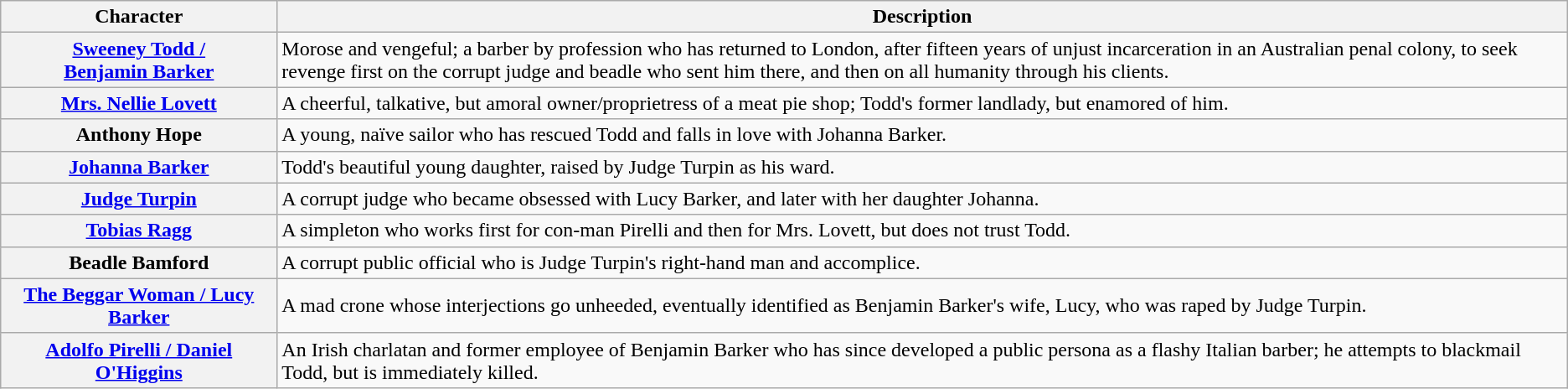<table class="wikitable">
<tr>
<th style="width:15%;">Character</th>
<th style="width:70%;">Description</th>
</tr>
<tr>
<th style="text-align:center;"><a href='#'>Sweeney Todd /<br>Benjamin Barker</a></th>
<td>Morose and vengeful; a barber by profession who has returned to London, after fifteen years of unjust incarceration in an Australian penal colony, to seek revenge first on the corrupt judge and beadle who sent him there, and then on all humanity through his clients.</td>
</tr>
<tr>
<th style="text-align:center;"><a href='#'>Mrs. Nellie Lovett</a></th>
<td>A cheerful, talkative, but amoral owner/proprietress of a meat pie shop; Todd's former landlady, but enamored of him.</td>
</tr>
<tr>
<th style="text-align:center;">Anthony Hope</th>
<td>A young, naïve sailor who has rescued Todd and falls in love with Johanna Barker.</td>
</tr>
<tr>
<th style="text-align:center;"><a href='#'>Johanna Barker</a></th>
<td>Todd's beautiful young daughter, raised by Judge Turpin as his ward.</td>
</tr>
<tr>
<th style="text-align:center;"><a href='#'>Judge Turpin</a></th>
<td>A corrupt judge who became obsessed with Lucy Barker, and later with her daughter Johanna.</td>
</tr>
<tr>
<th style="text-align:center;"><a href='#'>Tobias Ragg</a></th>
<td>A simpleton who works first for con-man Pirelli and then for Mrs. Lovett, but does not trust Todd.</td>
</tr>
<tr>
<th style="text-align:center;">Beadle Bamford</th>
<td>A corrupt public official who is Judge Turpin's right-hand man and accomplice.</td>
</tr>
<tr>
<th style="text-align:center;"><a href='#'>The Beggar Woman / Lucy Barker</a></th>
<td>A mad crone whose interjections go unheeded, eventually identified as Benjamin Barker's wife, Lucy, who was raped by Judge Turpin.</td>
</tr>
<tr>
<th style="text-align:center;"><a href='#'>Adolfo Pirelli / Daniel O'Higgins</a></th>
<td>An Irish charlatan and former employee of Benjamin Barker who has since developed a public persona as a flashy Italian barber; he attempts to blackmail Todd, but is immediately killed.</td>
</tr>
</table>
